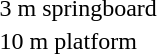<table>
<tr>
<td>3 m springboard</td>
<td></td>
<td></td>
<td></td>
</tr>
<tr>
<td>10 m platform</td>
<td></td>
<td></td>
<td></td>
</tr>
</table>
